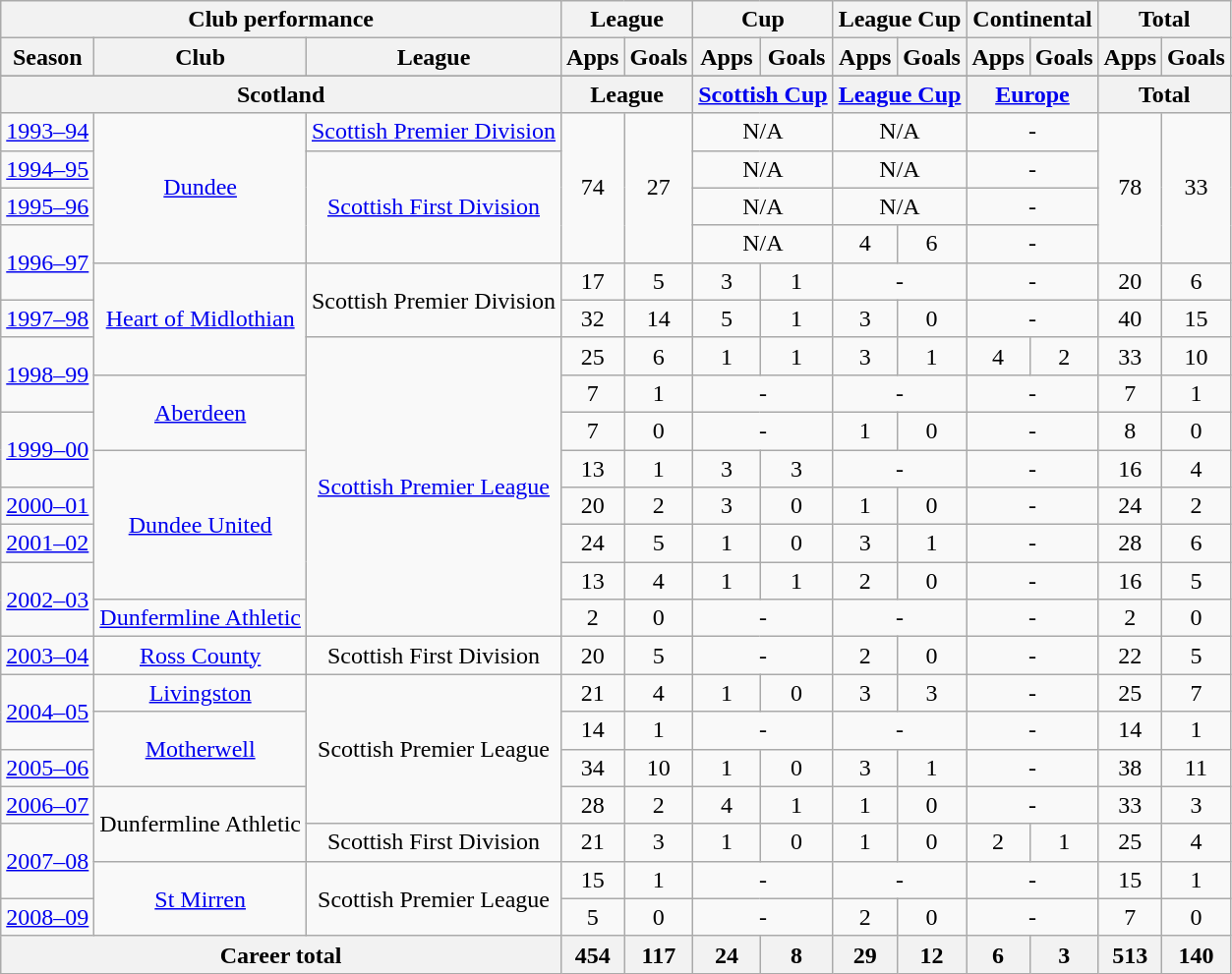<table class="wikitable" style="text-align:center">
<tr>
<th colspan=3>Club performance</th>
<th colspan=2>League</th>
<th colspan=2>Cup</th>
<th colspan=2>League Cup</th>
<th colspan=2>Continental</th>
<th colspan=2>Total</th>
</tr>
<tr>
<th>Season</th>
<th>Club</th>
<th>League</th>
<th>Apps</th>
<th>Goals</th>
<th>Apps</th>
<th>Goals</th>
<th>Apps</th>
<th>Goals</th>
<th>Apps</th>
<th>Goals</th>
<th>Apps</th>
<th>Goals</th>
</tr>
<tr>
</tr>
<tr>
<th colspan=3>Scotland</th>
<th colspan=2>League</th>
<th colspan=2><a href='#'>Scottish Cup</a></th>
<th colspan=2><a href='#'>League Cup</a></th>
<th colspan=2><a href='#'>Europe</a></th>
<th colspan=2>Total</th>
</tr>
<tr>
<td><a href='#'>1993–94</a></td>
<td rowspan="4"><a href='#'>Dundee</a></td>
<td><a href='#'>Scottish Premier Division</a></td>
<td rowspan="4">74</td>
<td rowspan="4">27</td>
<td colspan="2">N/A</td>
<td colspan="2">N/A</td>
<td colspan="2">-</td>
<td rowspan="4">78</td>
<td rowspan="4">33</td>
</tr>
<tr>
<td><a href='#'>1994–95</a></td>
<td rowspan="3"><a href='#'>Scottish First Division</a></td>
<td colspan="2">N/A</td>
<td colspan="2">N/A</td>
<td colspan="2">-</td>
</tr>
<tr>
<td><a href='#'>1995–96</a></td>
<td colspan="2">N/A</td>
<td colspan="2">N/A</td>
<td colspan="2">-</td>
</tr>
<tr>
<td rowspan="2"><a href='#'>1996–97</a></td>
<td colspan="2">N/A</td>
<td>4</td>
<td>6</td>
<td colspan="2">-</td>
</tr>
<tr>
<td rowspan="3"><a href='#'>Heart of Midlothian</a></td>
<td rowspan="2">Scottish Premier Division</td>
<td>17</td>
<td>5</td>
<td>3</td>
<td>1</td>
<td colspan="2">-</td>
<td colspan="2">-</td>
<td>20</td>
<td>6</td>
</tr>
<tr>
<td><a href='#'>1997–98</a></td>
<td>32</td>
<td>14</td>
<td>5</td>
<td>1</td>
<td>3</td>
<td>0</td>
<td colspan="2">-</td>
<td>40</td>
<td>15</td>
</tr>
<tr>
<td rowspan="2"><a href='#'>1998–99</a></td>
<td rowspan="8"><a href='#'>Scottish Premier League</a></td>
<td>25</td>
<td>6</td>
<td>1</td>
<td>1</td>
<td>3</td>
<td>1</td>
<td>4</td>
<td>2</td>
<td>33</td>
<td>10</td>
</tr>
<tr>
<td rowspan="2"><a href='#'>Aberdeen</a></td>
<td>7</td>
<td>1</td>
<td colspan="2">-</td>
<td colspan="2">-</td>
<td colspan="2">-</td>
<td>7</td>
<td>1</td>
</tr>
<tr>
<td rowspan="2"><a href='#'>1999–00</a></td>
<td>7</td>
<td>0</td>
<td colspan="2">-</td>
<td>1</td>
<td>0</td>
<td colspan="2">-</td>
<td>8</td>
<td>0</td>
</tr>
<tr>
<td rowspan="4"><a href='#'>Dundee United</a></td>
<td>13</td>
<td>1</td>
<td>3</td>
<td>3</td>
<td colspan="2">-</td>
<td colspan="2">-</td>
<td>16</td>
<td>4</td>
</tr>
<tr>
<td><a href='#'>2000–01</a></td>
<td>20</td>
<td>2</td>
<td>3</td>
<td>0</td>
<td>1</td>
<td>0</td>
<td colspan="2">-</td>
<td>24</td>
<td>2</td>
</tr>
<tr>
<td><a href='#'>2001–02</a></td>
<td>24</td>
<td>5</td>
<td>1</td>
<td>0</td>
<td>3</td>
<td>1</td>
<td colspan="2">-</td>
<td>28</td>
<td>6</td>
</tr>
<tr>
<td rowspan="2"><a href='#'>2002–03</a></td>
<td>13</td>
<td>4</td>
<td>1</td>
<td>1</td>
<td>2</td>
<td>0</td>
<td colspan="2">-</td>
<td>16</td>
<td>5</td>
</tr>
<tr>
<td><a href='#'>Dunfermline Athletic</a></td>
<td>2</td>
<td>0</td>
<td colspan="2">-</td>
<td colspan="2">-</td>
<td colspan="2">-</td>
<td>2</td>
<td>0</td>
</tr>
<tr>
<td><a href='#'>2003–04</a></td>
<td><a href='#'>Ross County</a></td>
<td>Scottish First Division</td>
<td>20</td>
<td>5</td>
<td colspan="2">-</td>
<td>2</td>
<td>0</td>
<td colspan="2">-</td>
<td>22</td>
<td>5</td>
</tr>
<tr>
<td rowspan="2"><a href='#'>2004–05</a></td>
<td><a href='#'>Livingston</a></td>
<td rowspan="4">Scottish Premier League</td>
<td>21</td>
<td>4</td>
<td>1</td>
<td>0</td>
<td>3</td>
<td>3</td>
<td colspan="2">-</td>
<td>25</td>
<td>7</td>
</tr>
<tr>
<td rowspan="2"><a href='#'>Motherwell</a></td>
<td>14</td>
<td>1</td>
<td colspan="2">-</td>
<td colspan="2">-</td>
<td colspan="2">-</td>
<td>14</td>
<td>1</td>
</tr>
<tr>
<td><a href='#'>2005–06</a></td>
<td>34</td>
<td>10</td>
<td>1</td>
<td>0</td>
<td>3</td>
<td>1</td>
<td colspan="2">-</td>
<td>38</td>
<td>11</td>
</tr>
<tr>
<td><a href='#'>2006–07</a></td>
<td rowspan="2">Dunfermline Athletic</td>
<td>28</td>
<td>2</td>
<td>4</td>
<td>1</td>
<td>1</td>
<td>0</td>
<td colspan="2">-</td>
<td>33</td>
<td>3</td>
</tr>
<tr>
<td rowspan="2"><a href='#'>2007–08</a></td>
<td>Scottish First Division</td>
<td>21</td>
<td>3</td>
<td>1</td>
<td>0</td>
<td>1</td>
<td>0</td>
<td>2</td>
<td>1</td>
<td>25</td>
<td>4</td>
</tr>
<tr>
<td rowspan="2"><a href='#'>St Mirren</a></td>
<td rowspan="2">Scottish Premier League</td>
<td>15</td>
<td>1</td>
<td colspan="2">-</td>
<td colspan="2">-</td>
<td colspan="2">-</td>
<td>15</td>
<td>1</td>
</tr>
<tr>
<td><a href='#'>2008–09</a></td>
<td>5</td>
<td>0</td>
<td colspan="2">-</td>
<td>2</td>
<td>0</td>
<td colspan="2">-</td>
<td>7</td>
<td>0</td>
</tr>
<tr>
<th colspan=3>Career total</th>
<th>454</th>
<th>117</th>
<th>24</th>
<th>8</th>
<th>29</th>
<th>12</th>
<th>6</th>
<th>3</th>
<th>513</th>
<th>140</th>
</tr>
</table>
